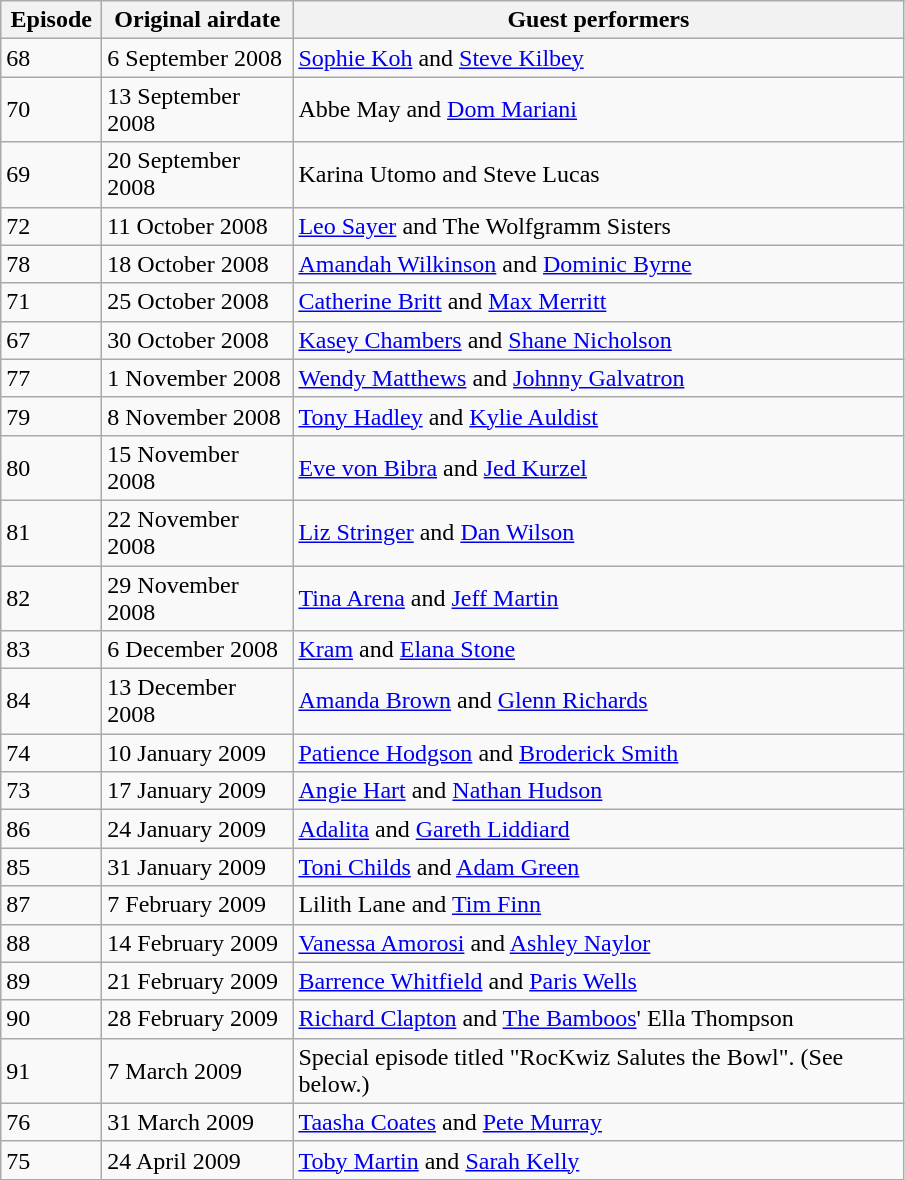<table class="wikitable sortable">
<tr>
<th width="60px">Episode</th>
<th width="120px">Original airdate</th>
<th width="400px" class="unsortable">Guest performers</th>
</tr>
<tr>
<td>68</td>
<td>6 September 2008</td>
<td><a href='#'>Sophie Koh</a> and <a href='#'>Steve Kilbey</a></td>
</tr>
<tr>
<td>70</td>
<td>13 September 2008</td>
<td>Abbe May and <a href='#'>Dom Mariani</a></td>
</tr>
<tr>
<td>69</td>
<td>20 September 2008</td>
<td>Karina Utomo and Steve Lucas</td>
</tr>
<tr>
<td>72</td>
<td>11 October 2008</td>
<td><a href='#'>Leo Sayer</a> and The Wolfgramm Sisters</td>
</tr>
<tr>
<td>78</td>
<td>18 October 2008</td>
<td><a href='#'>Amandah Wilkinson</a> and <a href='#'>Dominic Byrne</a></td>
</tr>
<tr>
<td>71</td>
<td>25 October 2008</td>
<td><a href='#'>Catherine Britt</a> and <a href='#'>Max Merritt</a></td>
</tr>
<tr>
<td>67</td>
<td>30 October 2008</td>
<td><a href='#'>Kasey Chambers</a> and <a href='#'>Shane Nicholson</a></td>
</tr>
<tr>
<td>77</td>
<td>1 November 2008</td>
<td><a href='#'>Wendy Matthews</a> and <a href='#'>Johnny Galvatron</a></td>
</tr>
<tr>
<td>79</td>
<td>8 November 2008</td>
<td><a href='#'>Tony Hadley</a> and <a href='#'>Kylie Auldist</a></td>
</tr>
<tr>
<td>80</td>
<td>15 November 2008</td>
<td><a href='#'>Eve von Bibra</a> and <a href='#'>Jed Kurzel</a></td>
</tr>
<tr>
<td>81</td>
<td>22 November 2008</td>
<td><a href='#'>Liz Stringer</a> and <a href='#'>Dan Wilson</a></td>
</tr>
<tr>
<td>82</td>
<td>29 November 2008</td>
<td><a href='#'>Tina Arena</a> and <a href='#'>Jeff Martin</a></td>
</tr>
<tr>
<td>83</td>
<td>6 December 2008</td>
<td><a href='#'>Kram</a> and <a href='#'>Elana Stone</a></td>
</tr>
<tr>
<td>84</td>
<td>13 December 2008</td>
<td><a href='#'>Amanda Brown</a> and <a href='#'>Glenn Richards</a></td>
</tr>
<tr>
<td>74</td>
<td>10 January 2009</td>
<td><a href='#'>Patience Hodgson</a> and <a href='#'>Broderick Smith</a></td>
</tr>
<tr>
<td>73</td>
<td>17 January 2009</td>
<td><a href='#'>Angie Hart</a> and <a href='#'>Nathan Hudson</a></td>
</tr>
<tr>
<td>86</td>
<td>24 January 2009</td>
<td><a href='#'>Adalita</a> and <a href='#'>Gareth Liddiard</a></td>
</tr>
<tr>
<td>85</td>
<td>31 January 2009</td>
<td><a href='#'>Toni Childs</a> and <a href='#'>Adam Green</a></td>
</tr>
<tr>
<td>87</td>
<td>7 February 2009</td>
<td>Lilith Lane and <a href='#'>Tim Finn</a></td>
</tr>
<tr>
<td>88</td>
<td>14 February 2009</td>
<td><a href='#'>Vanessa Amorosi</a> and <a href='#'>Ashley Naylor</a></td>
</tr>
<tr>
<td>89</td>
<td>21 February 2009</td>
<td><a href='#'>Barrence Whitfield</a> and <a href='#'>Paris Wells</a></td>
</tr>
<tr>
<td>90</td>
<td>28 February 2009</td>
<td><a href='#'>Richard Clapton</a> and <a href='#'>The Bamboos</a>' Ella Thompson</td>
</tr>
<tr>
<td>91</td>
<td>7 March 2009</td>
<td>Special episode titled "RocKwiz Salutes the Bowl". (See below.)</td>
</tr>
<tr>
<td>76</td>
<td>31 March 2009</td>
<td><a href='#'>Taasha Coates</a> and <a href='#'>Pete Murray</a></td>
</tr>
<tr>
<td>75</td>
<td>24 April 2009</td>
<td><a href='#'>Toby Martin</a> and <a href='#'>Sarah Kelly</a></td>
</tr>
</table>
